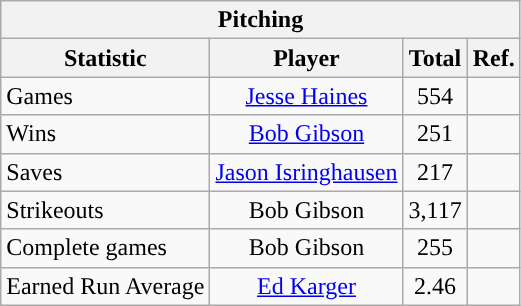<table class="wikitable" style="text-align:center">
<tr>
<th colspan=5>Pitching</th>
</tr>
<tr>
<th align="left">Statistic</th>
<th>Player</th>
<th>Total</th>
<th>Ref.</th>
</tr>
<tr>
<td align="left">Games</td>
<td><a href='#'>Jesse Haines</a></td>
<td>554</td>
<td></td>
</tr>
<tr>
<td align="left">Wins</td>
<td><a href='#'>Bob Gibson</a></td>
<td>251</td>
<td></td>
</tr>
<tr>
<td align="left">Saves</td>
<td><a href='#'>Jason Isringhausen</a></td>
<td>217</td>
<td></td>
</tr>
<tr>
<td align="left">Strikeouts</td>
<td>Bob Gibson</td>
<td>3,117</td>
<td></td>
</tr>
<tr>
<td align="left">Complete games</td>
<td>Bob Gibson</td>
<td>255</td>
<td></td>
</tr>
<tr>
<td align="left">Earned Run Average<br></td>
<td><a href='#'>Ed Karger</a></td>
<td>2.46</td>
<td></td>
</tr>
</table>
